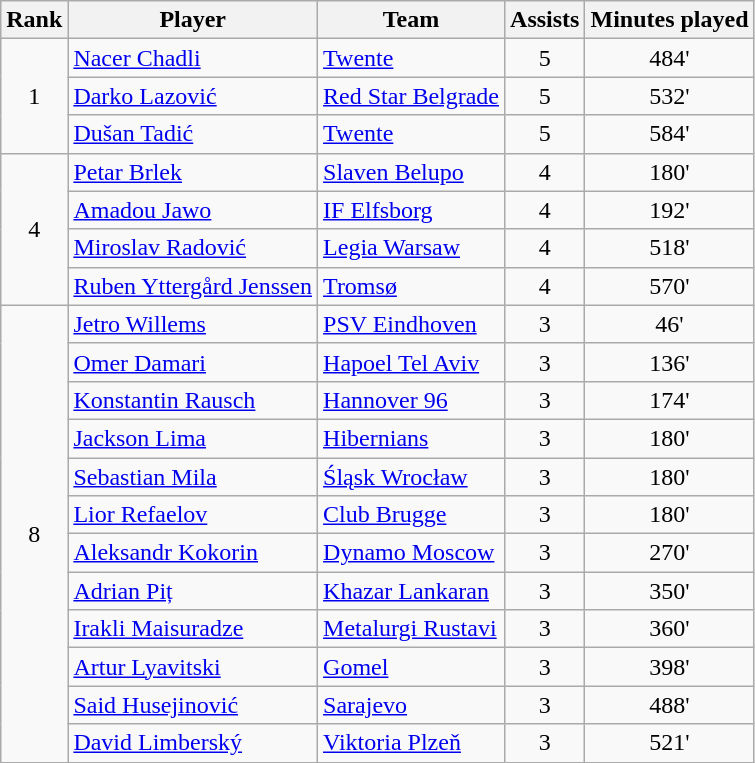<table class="wikitable" style="text-align:center">
<tr>
<th>Rank</th>
<th>Player</th>
<th>Team</th>
<th>Assists</th>
<th>Minutes played</th>
</tr>
<tr>
<td rowspan=3>1</td>
<td align=left> <a href='#'>Nacer Chadli</a></td>
<td align=left> <a href='#'>Twente</a></td>
<td>5</td>
<td>484'</td>
</tr>
<tr>
<td align=left> <a href='#'>Darko Lazović</a></td>
<td align=left> <a href='#'>Red Star Belgrade</a></td>
<td>5</td>
<td>532'</td>
</tr>
<tr>
<td align=left> <a href='#'>Dušan Tadić</a></td>
<td align=left> <a href='#'>Twente</a></td>
<td>5</td>
<td>584'</td>
</tr>
<tr>
<td rowspan=4>4</td>
<td align=left> <a href='#'>Petar Brlek</a></td>
<td align=left> <a href='#'>Slaven Belupo</a></td>
<td>4</td>
<td>180'</td>
</tr>
<tr>
<td align=left> <a href='#'>Amadou Jawo</a></td>
<td align=left> <a href='#'>IF Elfsborg</a></td>
<td>4</td>
<td>192'</td>
</tr>
<tr>
<td align=left> <a href='#'>Miroslav Radović</a></td>
<td align=left> <a href='#'>Legia Warsaw</a></td>
<td>4</td>
<td>518'</td>
</tr>
<tr>
<td align=left> <a href='#'>Ruben Yttergård Jenssen</a></td>
<td align=left> <a href='#'>Tromsø</a></td>
<td>4</td>
<td>570'</td>
</tr>
<tr>
<td rowspan=12>8</td>
<td align=left> <a href='#'>Jetro Willems</a></td>
<td align=left> <a href='#'>PSV Eindhoven</a></td>
<td>3</td>
<td>46'</td>
</tr>
<tr>
<td align=left> <a href='#'>Omer Damari</a></td>
<td align=left> <a href='#'>Hapoel Tel Aviv</a></td>
<td>3</td>
<td>136'</td>
</tr>
<tr>
<td align=left> <a href='#'>Konstantin Rausch</a></td>
<td align=left> <a href='#'>Hannover 96</a></td>
<td>3</td>
<td>174'</td>
</tr>
<tr>
<td align=left> <a href='#'>Jackson Lima</a></td>
<td align=left> <a href='#'>Hibernians</a></td>
<td>3</td>
<td>180'</td>
</tr>
<tr>
<td align=left> <a href='#'>Sebastian Mila</a></td>
<td align=left> <a href='#'>Śląsk Wrocław</a></td>
<td>3</td>
<td>180'</td>
</tr>
<tr>
<td align=left> <a href='#'>Lior Refaelov</a></td>
<td align=left> <a href='#'>Club Brugge</a></td>
<td>3</td>
<td>180'</td>
</tr>
<tr>
<td align=left> <a href='#'>Aleksandr Kokorin</a></td>
<td align=left> <a href='#'>Dynamo Moscow</a></td>
<td>3</td>
<td>270'</td>
</tr>
<tr>
<td align=left> <a href='#'>Adrian Piț</a></td>
<td align=left> <a href='#'>Khazar Lankaran</a></td>
<td>3</td>
<td>350'</td>
</tr>
<tr>
<td align=left> <a href='#'>Irakli Maisuradze</a></td>
<td align=left> <a href='#'>Metalurgi Rustavi</a></td>
<td>3</td>
<td>360'</td>
</tr>
<tr>
<td align=left> <a href='#'>Artur Lyavitski</a></td>
<td align=left> <a href='#'>Gomel</a></td>
<td>3</td>
<td>398'</td>
</tr>
<tr>
<td align=left> <a href='#'>Said Husejinović</a></td>
<td align=left> <a href='#'>Sarajevo</a></td>
<td>3</td>
<td>488'</td>
</tr>
<tr>
<td align=left> <a href='#'>David Limberský</a></td>
<td align=left> <a href='#'>Viktoria Plzeň</a></td>
<td>3</td>
<td>521'</td>
</tr>
</table>
